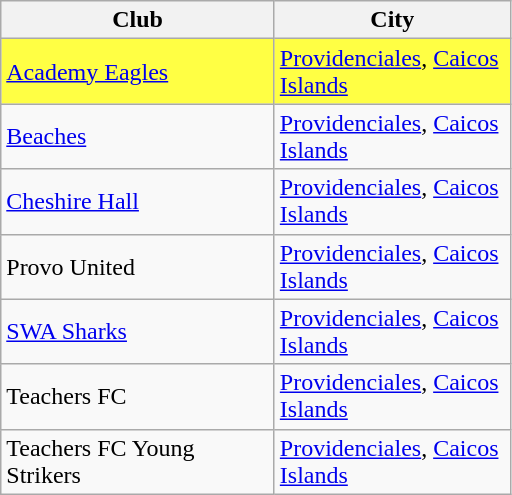<table class="wikitable">
<tr>
<th width="175px">Club</th>
<th width="150px">City</th>
</tr>
<tr bgcolor=#ff4>
<td><a href='#'>Academy Eagles</a></td>
<td><a href='#'>Providenciales</a>, <a href='#'>Caicos Islands</a></td>
</tr>
<tr>
<td><a href='#'>Beaches</a></td>
<td><a href='#'>Providenciales</a>, <a href='#'>Caicos Islands</a></td>
</tr>
<tr>
<td><a href='#'>Cheshire Hall</a></td>
<td><a href='#'>Providenciales</a>, <a href='#'>Caicos Islands</a></td>
</tr>
<tr>
<td>Provo United</td>
<td><a href='#'>Providenciales</a>, <a href='#'>Caicos Islands</a></td>
</tr>
<tr>
<td><a href='#'>SWA Sharks</a></td>
<td><a href='#'>Providenciales</a>, <a href='#'>Caicos Islands</a></td>
</tr>
<tr>
<td>Teachers FC</td>
<td><a href='#'>Providenciales</a>, <a href='#'>Caicos Islands</a></td>
</tr>
<tr>
<td>Teachers FC Young Strikers</td>
<td><a href='#'>Providenciales</a>, <a href='#'>Caicos Islands</a></td>
</tr>
</table>
